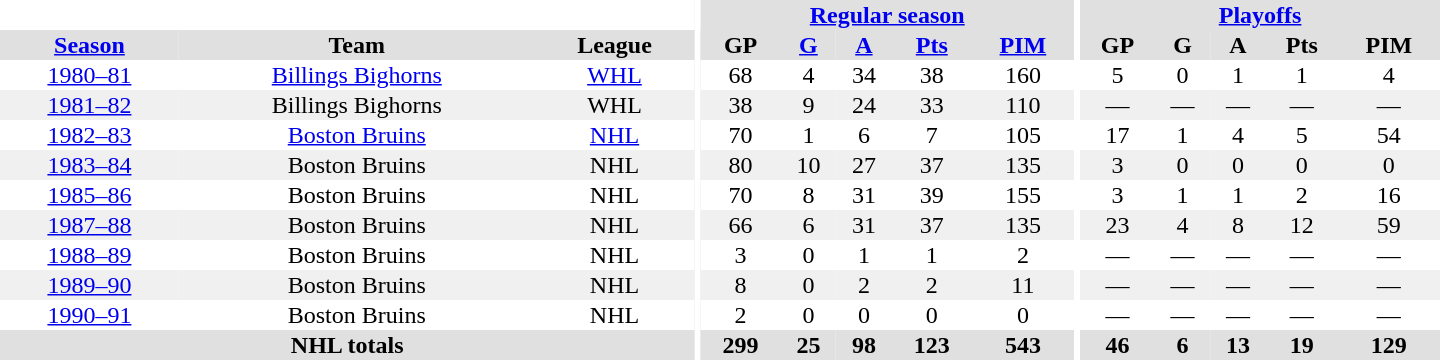<table border="0" cellpadding="1" cellspacing="0" style="text-align:center; width:60em">
<tr bgcolor="#e0e0e0">
<th colspan="3" bgcolor="#ffffff"></th>
<th rowspan="100" bgcolor="#ffffff"></th>
<th colspan="5"><a href='#'>Regular season</a></th>
<th rowspan="100" bgcolor="#ffffff"></th>
<th colspan="5"><a href='#'>Playoffs</a></th>
</tr>
<tr bgcolor="#e0e0e0">
<th><a href='#'>Season</a></th>
<th>Team</th>
<th>League</th>
<th>GP</th>
<th><a href='#'>G</a></th>
<th><a href='#'>A</a></th>
<th><a href='#'>Pts</a></th>
<th><a href='#'>PIM</a></th>
<th>GP</th>
<th>G</th>
<th>A</th>
<th>Pts</th>
<th>PIM</th>
</tr>
<tr>
<td><a href='#'>1980–81</a></td>
<td><a href='#'>Billings Bighorns</a></td>
<td><a href='#'>WHL</a></td>
<td>68</td>
<td>4</td>
<td>34</td>
<td>38</td>
<td>160</td>
<td>5</td>
<td>0</td>
<td>1</td>
<td>1</td>
<td>4</td>
</tr>
<tr bgcolor="#f0f0f0">
<td><a href='#'>1981–82</a></td>
<td>Billings Bighorns</td>
<td>WHL</td>
<td>38</td>
<td>9</td>
<td>24</td>
<td>33</td>
<td>110</td>
<td>—</td>
<td>—</td>
<td>—</td>
<td>—</td>
<td>—</td>
</tr>
<tr>
<td><a href='#'>1982–83</a></td>
<td><a href='#'>Boston Bruins</a></td>
<td><a href='#'>NHL</a></td>
<td>70</td>
<td>1</td>
<td>6</td>
<td>7</td>
<td>105</td>
<td>17</td>
<td>1</td>
<td>4</td>
<td>5</td>
<td>54</td>
</tr>
<tr bgcolor="#f0f0f0">
<td><a href='#'>1983–84</a></td>
<td>Boston Bruins</td>
<td>NHL</td>
<td>80</td>
<td>10</td>
<td>27</td>
<td>37</td>
<td>135</td>
<td>3</td>
<td>0</td>
<td>0</td>
<td>0</td>
<td>0</td>
</tr>
<tr>
<td><a href='#'>1985–86</a></td>
<td>Boston Bruins</td>
<td>NHL</td>
<td>70</td>
<td>8</td>
<td>31</td>
<td>39</td>
<td>155</td>
<td>3</td>
<td>1</td>
<td>1</td>
<td>2</td>
<td>16</td>
</tr>
<tr bgcolor="#f0f0f0">
<td><a href='#'>1987–88</a></td>
<td>Boston Bruins</td>
<td>NHL</td>
<td>66</td>
<td>6</td>
<td>31</td>
<td>37</td>
<td>135</td>
<td>23</td>
<td>4</td>
<td>8</td>
<td>12</td>
<td>59</td>
</tr>
<tr>
<td><a href='#'>1988–89</a></td>
<td>Boston Bruins</td>
<td>NHL</td>
<td>3</td>
<td>0</td>
<td>1</td>
<td>1</td>
<td>2</td>
<td>—</td>
<td>—</td>
<td>—</td>
<td>—</td>
<td>—</td>
</tr>
<tr bgcolor="#f0f0f0">
<td><a href='#'>1989–90</a></td>
<td>Boston Bruins</td>
<td>NHL</td>
<td>8</td>
<td>0</td>
<td>2</td>
<td>2</td>
<td>11</td>
<td>—</td>
<td>—</td>
<td>—</td>
<td>—</td>
<td>—</td>
</tr>
<tr>
<td><a href='#'>1990–91</a></td>
<td>Boston Bruins</td>
<td>NHL</td>
<td>2</td>
<td>0</td>
<td>0</td>
<td>0</td>
<td>0</td>
<td>—</td>
<td>—</td>
<td>—</td>
<td>—</td>
<td>—</td>
</tr>
<tr bgcolor="#e0e0e0">
<th colspan="3">NHL totals</th>
<th>299</th>
<th>25</th>
<th>98</th>
<th>123</th>
<th>543</th>
<th>46</th>
<th>6</th>
<th>13</th>
<th>19</th>
<th>129</th>
</tr>
</table>
